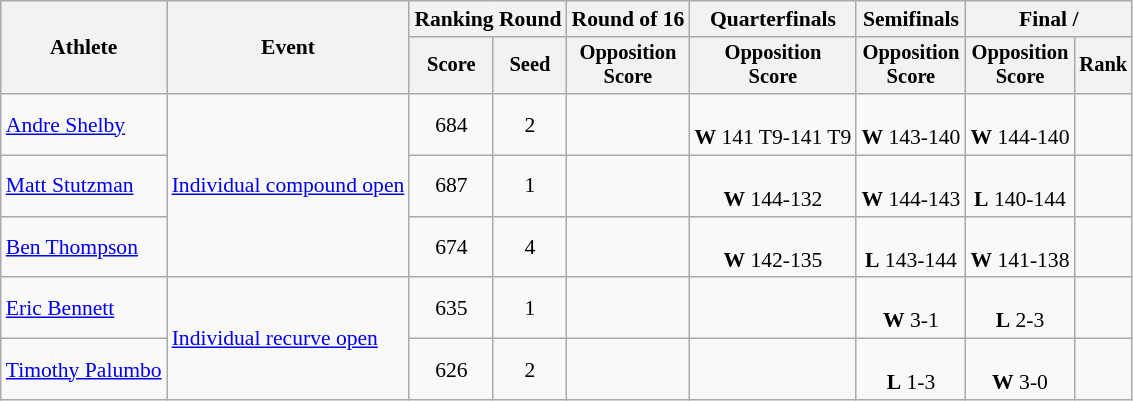<table class="wikitable" style="font-size:90%;text-align:center">
<tr>
<th rowspan="2">Athlete</th>
<th rowspan="2">Event</th>
<th colspan="2">Ranking Round</th>
<th>Round of 16</th>
<th>Quarterfinals</th>
<th>Semifinals</th>
<th colspan="2">Final / </th>
</tr>
<tr style="font-size:95%">
<th>Score</th>
<th>Seed</th>
<th>Opposition<br>Score</th>
<th>Opposition<br>Score</th>
<th>Opposition<br>Score</th>
<th>Opposition<br>Score</th>
<th>Rank</th>
</tr>
<tr>
<td align="left"><a href='#'>Andre Shelby</a></td>
<td rowspan="3" align="left"><a href='#'>Individual compound open</a></td>
<td>684</td>
<td>2</td>
<td></td>
<td><br><strong>W</strong> 141 T9-141 T9</td>
<td><br><strong>W</strong> 143-140</td>
<td><br><strong>W</strong> 144-140</td>
<td></td>
</tr>
<tr>
<td align="left"><a href='#'>Matt Stutzman</a></td>
<td>687</td>
<td>1</td>
<td></td>
<td><br><strong>W</strong> 144-132</td>
<td><br><strong>W</strong> 144-143</td>
<td><br><strong>L</strong> 140-144</td>
<td></td>
</tr>
<tr>
<td align="left"><a href='#'>Ben Thompson</a></td>
<td>674</td>
<td>4</td>
<td></td>
<td><br><strong>W</strong> 142-135</td>
<td><br><strong>L</strong> 143-144</td>
<td><br><strong>W</strong> 141-138</td>
<td></td>
</tr>
<tr>
<td align="left"><a href='#'>Eric Bennett</a></td>
<td rowspan="2" align="left"><a href='#'>Individual recurve open</a></td>
<td>635 </td>
<td>1</td>
<td></td>
<td></td>
<td><br><strong>W</strong> 3-1</td>
<td><br><strong>L</strong> 2-3</td>
<td></td>
</tr>
<tr>
<td align="left"><a href='#'>Timothy Palumbo</a></td>
<td>626</td>
<td>2</td>
<td></td>
<td></td>
<td><br><strong>L</strong> 1-3</td>
<td><br><strong>W</strong> 3-0</td>
<td></td>
</tr>
</table>
